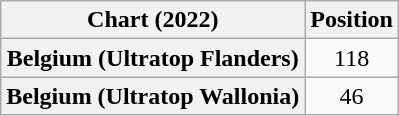<table class="wikitable sortable plainrowheaders" style="text-align:center">
<tr>
<th scope="col">Chart (2022)</th>
<th scope="col">Position</th>
</tr>
<tr>
<th scope="row">Belgium (Ultratop Flanders)</th>
<td>118</td>
</tr>
<tr>
<th scope="row">Belgium (Ultratop Wallonia)</th>
<td>46</td>
</tr>
</table>
